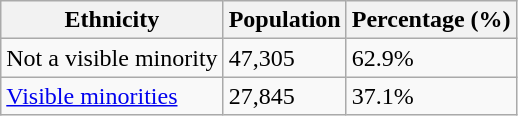<table class="wikitable">
<tr>
<th>Ethnicity</th>
<th>Population</th>
<th>Percentage (%)</th>
</tr>
<tr>
<td>Not a visible minority</td>
<td>47,305</td>
<td>62.9%</td>
</tr>
<tr>
<td><a href='#'>Visible minorities</a></td>
<td>27,845</td>
<td>37.1%</td>
</tr>
</table>
